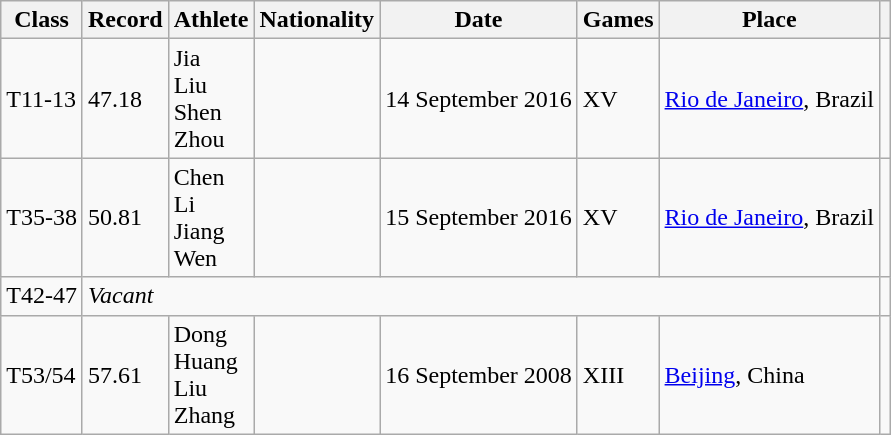<table class="wikitable">
<tr>
<th>Class</th>
<th>Record</th>
<th>Athlete</th>
<th>Nationality</th>
<th>Date</th>
<th>Games</th>
<th>Place</th>
<th></th>
</tr>
<tr>
<td>T11-13</td>
<td>47.18</td>
<td>Jia<br>Liu<br>Shen<br>Zhou</td>
<td></td>
<td>14 September 2016</td>
<td>XV</td>
<td><a href='#'>Rio de Janeiro</a>, Brazil</td>
<td></td>
</tr>
<tr>
<td>T35-38</td>
<td>50.81</td>
<td>Chen<br>Li<br>Jiang<br>Wen</td>
<td></td>
<td>15 September 2016</td>
<td>XV</td>
<td><a href='#'>Rio de Janeiro</a>, Brazil</td>
<td></td>
</tr>
<tr>
<td>T42-47</td>
<td colspan="6"><em>Vacant</em></td>
<td></td>
</tr>
<tr>
<td>T53/54</td>
<td>57.61</td>
<td>Dong<br>Huang<br>Liu<br>Zhang</td>
<td></td>
<td>16 September 2008</td>
<td>XIII</td>
<td><a href='#'>Beijing</a>, China</td>
<td></td>
</tr>
</table>
